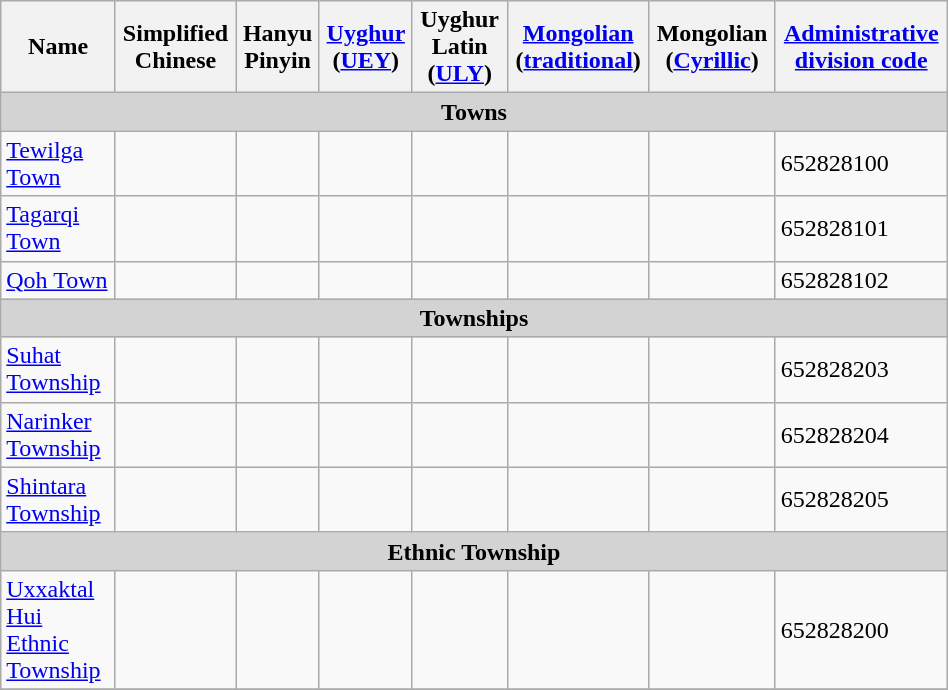<table class="wikitable" align="center" style="width:50%; border="1">
<tr>
<th>Name</th>
<th>Simplified Chinese</th>
<th>Hanyu Pinyin</th>
<th><a href='#'>Uyghur</a> (<a href='#'>UEY</a>)</th>
<th>Uyghur Latin (<a href='#'>ULY</a>)</th>
<th><a href='#'>Mongolian</a> (<a href='#'>traditional</a>)</th>
<th>Mongolian (<a href='#'>Cyrillic</a>)</th>
<th><a href='#'>Administrative division code</a></th>
</tr>
<tr>
<td colspan="9"  style="text-align:center; background:#d3d3d3;"><strong>Towns</strong></td>
</tr>
<tr --------->
<td><a href='#'>Tewilga Town</a></td>
<td></td>
<td></td>
<td></td>
<td></td>
<td></td>
<td></td>
<td>652828100</td>
</tr>
<tr>
<td><a href='#'>Tagarqi Town</a></td>
<td></td>
<td></td>
<td></td>
<td></td>
<td></td>
<td></td>
<td>652828101</td>
</tr>
<tr>
<td><a href='#'>Qoh Town</a></td>
<td></td>
<td></td>
<td></td>
<td></td>
<td></td>
<td></td>
<td>652828102</td>
</tr>
<tr>
<td colspan="9"  style="text-align:center; background:#d3d3d3;"><strong>Townships</strong></td>
</tr>
<tr --------->
<td><a href='#'>Suhat Township</a></td>
<td></td>
<td></td>
<td></td>
<td></td>
<td></td>
<td></td>
<td>652828203</td>
</tr>
<tr>
<td><a href='#'>Narinker Township</a></td>
<td></td>
<td></td>
<td></td>
<td></td>
<td></td>
<td></td>
<td>652828204</td>
</tr>
<tr>
<td><a href='#'>Shintara Township</a></td>
<td></td>
<td></td>
<td></td>
<td></td>
<td></td>
<td></td>
<td>652828205</td>
</tr>
<tr>
<td colspan="9"  style="text-align:center; background:#d3d3d3;"><strong>Ethnic Township</strong></td>
</tr>
<tr --------->
<td><a href='#'>Uxxaktal Hui Ethnic Township</a></td>
<td></td>
<td></td>
<td></td>
<td></td>
<td></td>
<td></td>
<td>652828200</td>
</tr>
<tr>
</tr>
</table>
